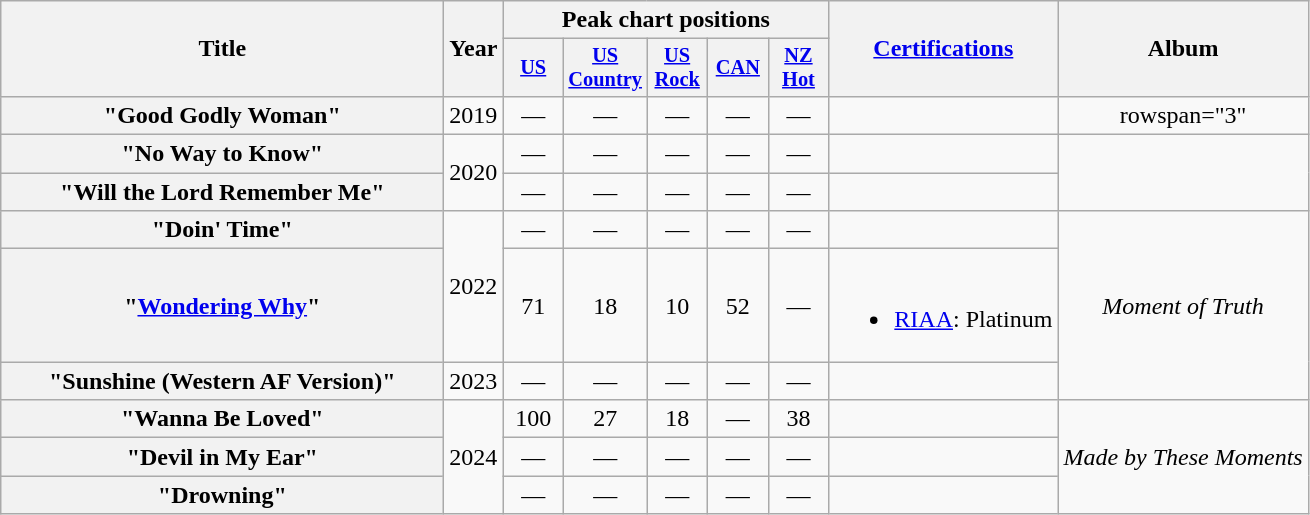<table class="wikitable plainrowheaders" style="text-align:center;">
<tr>
<th scope="col" rowspan="2" style="width:18em;">Title</th>
<th scope="col" rowspan="2">Year</th>
<th scope="col" colspan="5">Peak chart positions</th>
<th scope="col" rowspan="2"><a href='#'>Certifications</a></th>
<th scope="col" rowspan="2">Album</th>
</tr>
<tr>
<th scope="col" style="width:2.5em;font-size:85%;"><a href='#'>US</a><br></th>
<th scope="col" style="width:2.5em;font-size:85%;"><a href='#'>US<br>Country</a><br></th>
<th scope="col" style="width:2.5em;font-size:85%;"><a href='#'>US<br>Rock</a><br></th>
<th scope="col" style="width:2.5em;font-size:85%;"><a href='#'>CAN</a><br></th>
<th scope="col" style="width:2.5em;font-size:85%;"><a href='#'>NZ<br>Hot</a><br></th>
</tr>
<tr>
<th scope="row">"Good Godly Woman"</th>
<td>2019</td>
<td>—</td>
<td>—</td>
<td>—</td>
<td>—</td>
<td>—</td>
<td></td>
<td>rowspan="3" </td>
</tr>
<tr>
<th scope="row">"No Way to Know"</th>
<td rowspan="2">2020</td>
<td>—</td>
<td>—</td>
<td>—</td>
<td>—</td>
<td>—</td>
<td></td>
</tr>
<tr>
<th scope="row">"Will the Lord Remember Me"</th>
<td>—</td>
<td>—</td>
<td>—</td>
<td>—</td>
<td>—</td>
<td></td>
</tr>
<tr>
<th scope="row">"Doin' Time"</th>
<td rowspan="2">2022</td>
<td>—</td>
<td>—</td>
<td>—</td>
<td>—</td>
<td>—</td>
<td></td>
<td rowspan="3"><em>Moment of Truth</em></td>
</tr>
<tr>
<th scope="row">"<a href='#'>Wondering Why</a>"</th>
<td>71</td>
<td>18</td>
<td>10</td>
<td>52</td>
<td>—</td>
<td><br><ul><li><a href='#'>RIAA</a>: Platinum</li></ul></td>
</tr>
<tr>
<th scope="row">"Sunshine (Western AF Version)"</th>
<td>2023</td>
<td>—</td>
<td>—</td>
<td>—</td>
<td>—</td>
<td>—</td>
<td></td>
</tr>
<tr>
<th scope="row">"Wanna Be Loved"</th>
<td rowspan="3">2024</td>
<td>100</td>
<td>27</td>
<td>18</td>
<td>—</td>
<td>38</td>
<td></td>
<td rowspan="3"><em>Made by These Moments</em></td>
</tr>
<tr>
<th scope="row">"Devil in My Ear"</th>
<td>—</td>
<td>—</td>
<td>—</td>
<td>—</td>
<td>—</td>
<td></td>
</tr>
<tr>
<th scope="row">"Drowning"</th>
<td>—</td>
<td>—</td>
<td>—</td>
<td>—</td>
<td>—</td>
<td></td>
</tr>
</table>
